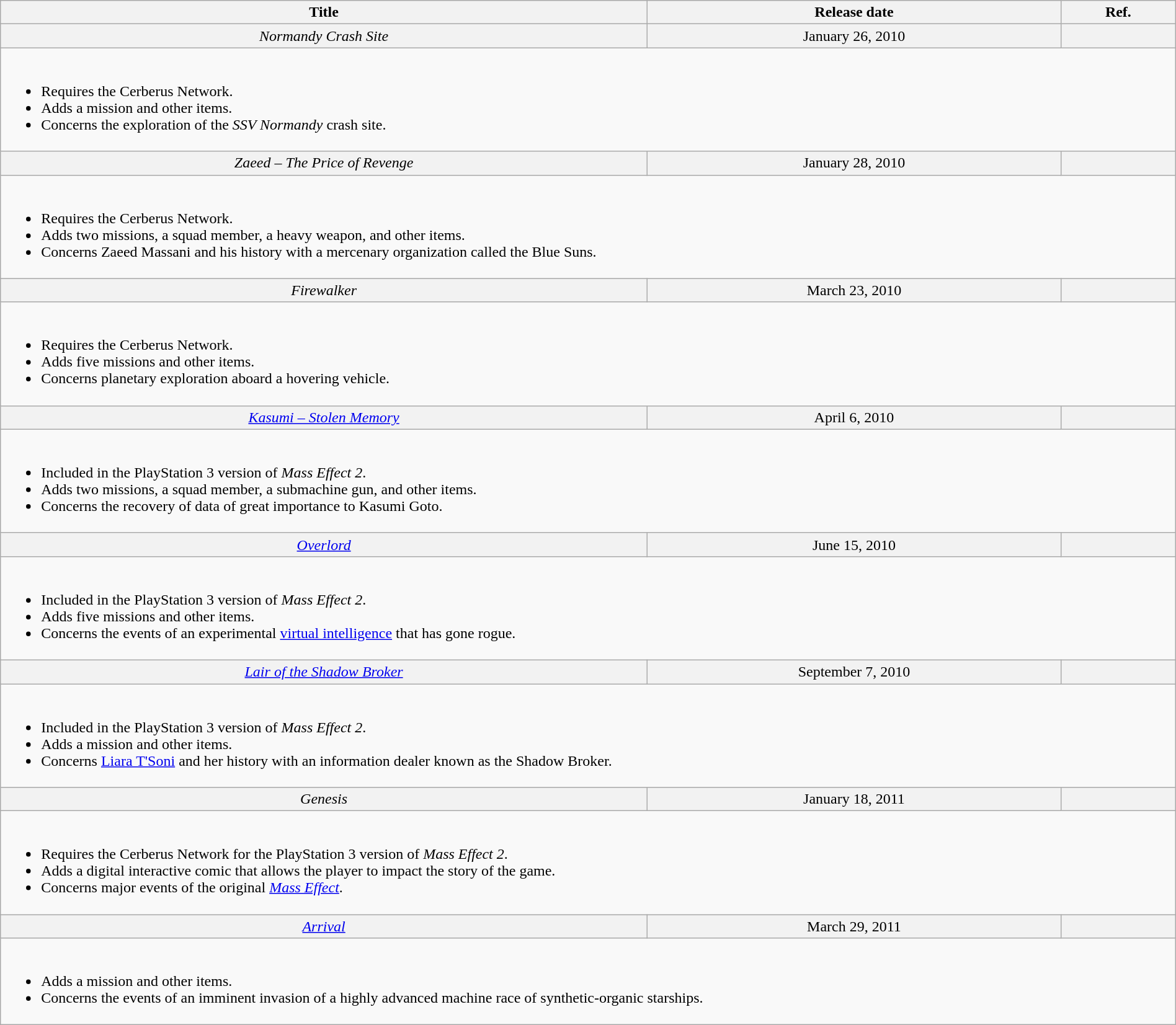<table class="wikitable" width="100%">
<tr style="text-align: center;">
<th scope="col">Title</th>
<th scope="col">Release date</th>
<th scope="col" class="unsortable">Ref.</th>
</tr>
<tr bgcolor="#F2F2F2" align="center">
<th scope="row" style="font-weight:normal;"><em>Normandy Crash Site</em></th>
<td>January 26, 2010</td>
<td></td>
</tr>
<tr>
<td colspan="3"><br><ul><li>Requires the Cerberus Network.</li><li>Adds a mission and other items.</li><li>Concerns the exploration of the <em>SSV Normandy</em> crash site.</li></ul></td>
</tr>
<tr bgcolor="#F2F2F2" align="center">
<th scope="row" style="font-weight:normal;"><em>Zaeed – The Price of Revenge</em></th>
<td>January 28, 2010</td>
<td></td>
</tr>
<tr>
<td colspan="3"><br><ul><li>Requires the Cerberus Network.</li><li>Adds two missions, a squad member, a heavy weapon, and other items.</li><li>Concerns Zaeed Massani and his history with a mercenary organization called the Blue Suns.</li></ul></td>
</tr>
<tr bgcolor="#F2F2F2" align="center">
<th scope="row" style="font-weight:normal;"><em>Firewalker</em></th>
<td>March 23, 2010</td>
<td></td>
</tr>
<tr>
<td colspan="3"><br><ul><li>Requires the Cerberus Network.</li><li>Adds five missions and other items.</li><li>Concerns planetary exploration aboard a hovering vehicle.</li></ul></td>
</tr>
<tr bgcolor="#F2F2F2" align="center">
<th scope="row" style="font-weight:normal;"><em><a href='#'>Kasumi – Stolen Memory</a></em></th>
<td>April 6, 2010</td>
<td></td>
</tr>
<tr>
<td colspan="3"><br><ul><li>Included in the PlayStation 3 version of <em>Mass Effect 2</em>.</li><li>Adds two missions, a squad member, a submachine gun, and other items.</li><li>Concerns the recovery of data of great importance to Kasumi Goto.</li></ul></td>
</tr>
<tr bgcolor="#F2F2F2" align="center">
<th scope="row" style="font-weight:normal;"><em><a href='#'>Overlord</a></em></th>
<td>June 15, 2010</td>
<td></td>
</tr>
<tr>
<td colspan="3"><br><ul><li>Included in the PlayStation 3 version of <em>Mass Effect 2</em>.</li><li>Adds five missions and other items.</li><li>Concerns the events of an experimental <a href='#'>virtual intelligence</a> that has gone rogue.</li></ul></td>
</tr>
<tr bgcolor="#F2F2F2" align="center">
<th scope="row" style="font-weight:normal;"><em><a href='#'>Lair of the Shadow Broker</a></em></th>
<td>September 7, 2010</td>
<td></td>
</tr>
<tr>
<td colspan="3"><br><ul><li>Included in the PlayStation 3 version of <em>Mass Effect 2</em>.</li><li>Adds a mission and other items.</li><li>Concerns <a href='#'>Liara T'Soni</a> and her history with an information dealer known as the Shadow Broker.</li></ul></td>
</tr>
<tr bgcolor="#F2F2F2" align="center">
<th scope="row" style="font-weight:normal;"><em>Genesis</em></th>
<td>January 18, 2011</td>
<td></td>
</tr>
<tr>
<td colspan="3"><br><ul><li>Requires the Cerberus Network for the PlayStation 3 version of <em>Mass Effect 2</em>.</li><li>Adds a digital interactive comic that allows the player to impact the story of the game.</li><li>Concerns major events of the original <em><a href='#'>Mass Effect</a></em>.</li></ul></td>
</tr>
<tr bgcolor="#F2F2F2" align="center">
<th scope="row" style="font-weight:normal;"><em><a href='#'>Arrival</a></em></th>
<td>March 29, 2011</td>
<td></td>
</tr>
<tr>
<td colspan="3"><br><ul><li>Adds a mission and other items.</li><li>Concerns the events of an imminent invasion of a highly advanced machine race of synthetic-organic starships.</li></ul></td>
</tr>
</table>
